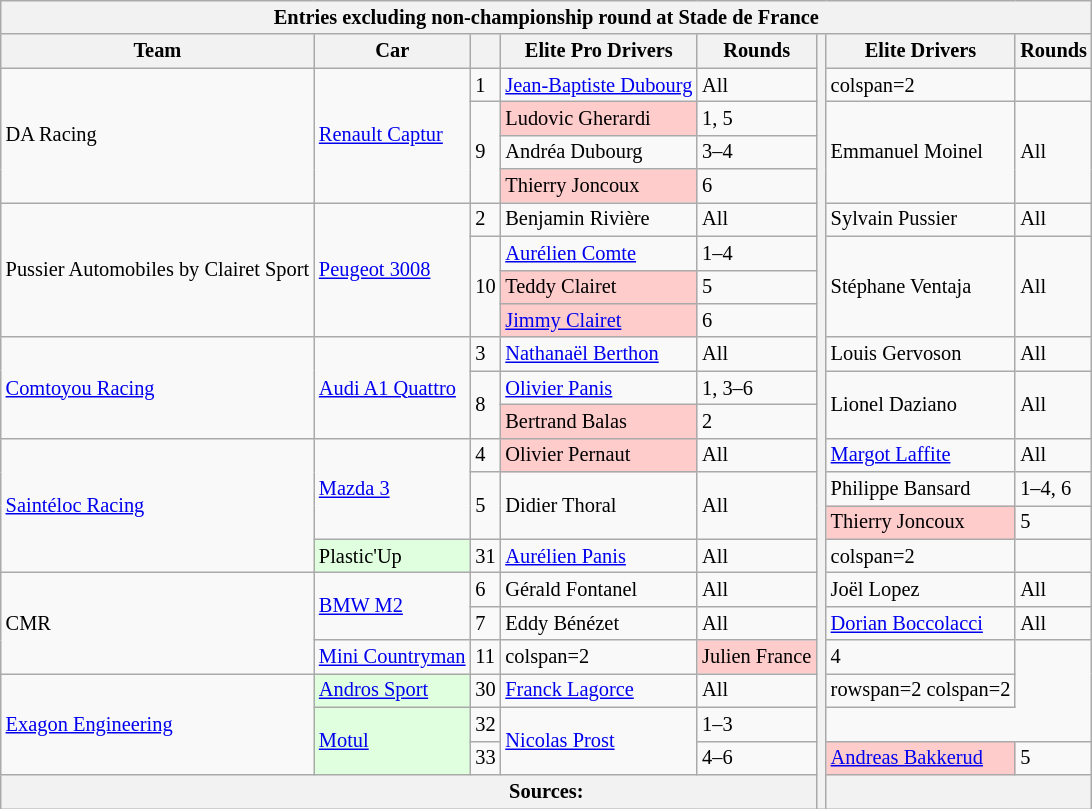<table class="wikitable" style="font-size: 85%">
<tr>
<th colspan=8>Entries excluding non-championship round at Stade de France</th>
</tr>
<tr>
<th>Team</th>
<th>Car</th>
<th></th>
<th>Elite Pro Drivers</th>
<th>Rounds</th>
<th rowspan=23></th>
<th>Elite Drivers</th>
<th>Rounds</th>
</tr>
<tr>
<td rowspan=4> DA Racing</td>
<td rowspan=4><a href='#'>Renault Captur</a></td>
<td>1</td>
<td> <a href='#'>Jean-Baptiste Dubourg</a></td>
<td>All</td>
<td>colspan=2 </td>
</tr>
<tr>
<td rowspan=3>9</td>
<td style="background:#FFCCCC;"> Ludovic Gherardi</td>
<td>1, 5</td>
<td rowspan=3> Emmanuel Moinel</td>
<td rowspan=3>All</td>
</tr>
<tr>
<td> Andréa Dubourg</td>
<td>3–4</td>
</tr>
<tr>
<td style="background:#FFCCCC;"> Thierry Joncoux</td>
<td>6</td>
</tr>
<tr>
<td rowspan=4> Pussier Automobiles by Clairet Sport</td>
<td rowspan=4><a href='#'>Peugeot 3008</a></td>
<td>2</td>
<td> Benjamin Rivière</td>
<td>All</td>
<td> Sylvain Pussier</td>
<td>All</td>
</tr>
<tr>
<td rowspan=3>10</td>
<td> <a href='#'>Aurélien Comte</a></td>
<td>1–4</td>
<td rowspan=3> Stéphane Ventaja</td>
<td rowspan=3>All</td>
</tr>
<tr>
<td style="background:#FFCCCC;"> Teddy Clairet</td>
<td>5</td>
</tr>
<tr>
<td style="background:#FFCCCC;"> <a href='#'>Jimmy Clairet</a></td>
<td>6</td>
</tr>
<tr>
<td rowspan=3> <a href='#'>Comtoyou Racing</a></td>
<td rowspan=3><a href='#'>Audi A1 Quattro</a></td>
<td>3</td>
<td> <a href='#'>Nathanaël Berthon</a></td>
<td>All</td>
<td> Louis Gervoson</td>
<td>All</td>
</tr>
<tr>
<td rowspan=2>8</td>
<td> <a href='#'>Olivier Panis</a></td>
<td>1, 3–6</td>
<td rowspan=2> Lionel Daziano</td>
<td rowspan=2>All</td>
</tr>
<tr>
<td style="background:#FFCCCC;"> Bertrand Balas</td>
<td>2</td>
</tr>
<tr>
<td rowspan=4> <a href='#'>Saintéloc Racing</a></td>
<td rowspan=3><a href='#'>Mazda 3</a></td>
<td>4</td>
<td style="background:#FFCCCC;"> Olivier Pernaut</td>
<td>All</td>
<td> <a href='#'>Margot Laffite</a></td>
<td>All</td>
</tr>
<tr>
<td rowspan=2>5</td>
<td rowspan=2> Didier Thoral</td>
<td rowspan=2>All</td>
<td> Philippe Bansard</td>
<td>1–4, 6</td>
</tr>
<tr>
<td style="background:#FFCCCC;"> Thierry Joncoux</td>
<td>5</td>
</tr>
<tr>
<td style="background:#DFFFDF;">Plastic'Up</td>
<td>31</td>
<td> <a href='#'>Aurélien Panis</a></td>
<td>All</td>
<td>colspan=2 </td>
</tr>
<tr>
<td rowspan=3> CMR</td>
<td rowspan=2><a href='#'>BMW M2</a></td>
<td>6</td>
<td> Gérald Fontanel</td>
<td>All</td>
<td> Joël Lopez</td>
<td>All</td>
</tr>
<tr>
<td>7</td>
<td> Eddy Bénézet</td>
<td>All</td>
<td> <a href='#'>Dorian Boccolacci</a></td>
<td>All</td>
</tr>
<tr>
<td><a href='#'>Mini Countryman</a></td>
<td>11</td>
<td>colspan=2 </td>
<td style="background:#FFCCCC;"> Julien France</td>
<td>4</td>
</tr>
<tr>
<td rowspan=3> <a href='#'>Exagon Engineering</a></td>
<td style="background:#DFFFDF;"><a href='#'>Andros Sport</a></td>
<td>30</td>
<td> <a href='#'>Franck Lagorce</a></td>
<td>All</td>
<td>rowspan=2 colspan=2 </td>
</tr>
<tr>
<td rowspan=2 style="background:#DFFFDF;"><a href='#'>Motul</a></td>
<td>32</td>
<td rowspan=2> <a href='#'>Nicolas Prost</a></td>
<td>1–3</td>
</tr>
<tr>
<td>33</td>
<td>4–6</td>
<td style="background:#FFCCCC;"> <a href='#'>Andreas Bakkerud</a></td>
<td>5</td>
</tr>
<tr>
<th colspan=8>Sources:</th>
</tr>
</table>
